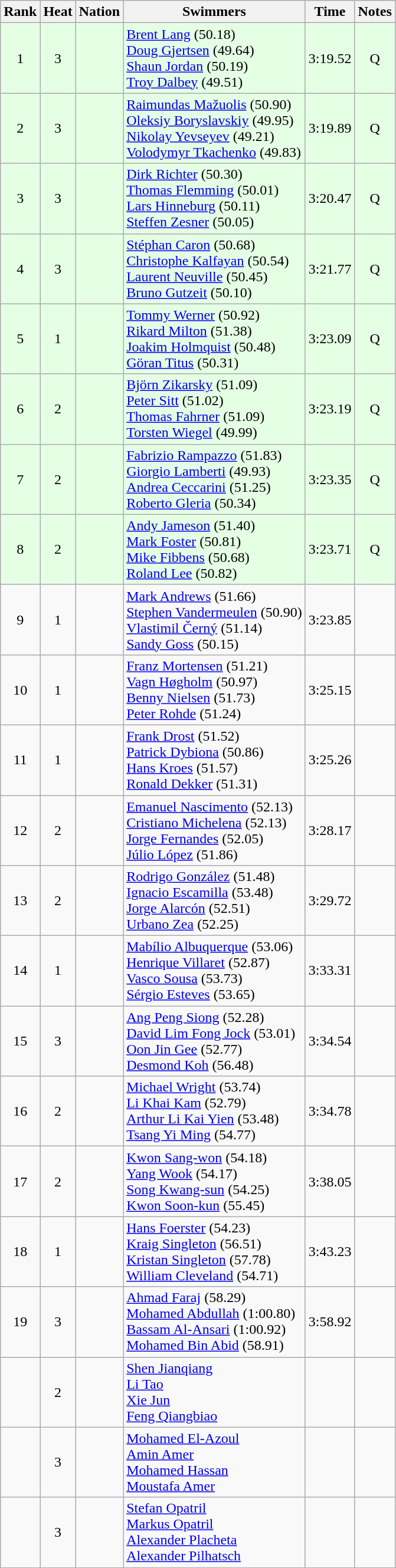<table class="wikitable sortable" style="text-align:center">
<tr>
<th>Rank</th>
<th>Heat</th>
<th>Nation</th>
<th>Swimmers</th>
<th>Time</th>
<th>Notes</th>
</tr>
<tr bgcolor=e5ffe5>
<td>1</td>
<td>3</td>
<td align=left></td>
<td align=left><a href='#'>Brent Lang</a> (50.18)<br><a href='#'>Doug Gjertsen</a> (49.64)<br><a href='#'>Shaun Jordan</a> (50.19)<br><a href='#'>Troy Dalbey</a> (49.51)</td>
<td>3:19.52</td>
<td>Q</td>
</tr>
<tr bgcolor=e5ffe5>
<td>2</td>
<td>3</td>
<td align=left></td>
<td align=left><a href='#'>Raimundas Mažuolis</a> (50.90)<br><a href='#'>Oleksiy Boryslavskiy</a> (49.95)<br><a href='#'>Nikolay Yevseyev</a> (49.21)<br><a href='#'>Volodymyr Tkachenko</a> (49.83)</td>
<td>3:19.89</td>
<td>Q</td>
</tr>
<tr bgcolor=e5ffe5>
<td>3</td>
<td>3</td>
<td align=left></td>
<td align=left><a href='#'>Dirk Richter</a> (50.30)<br><a href='#'>Thomas Flemming</a> (50.01)<br><a href='#'>Lars Hinneburg</a> (50.11)<br><a href='#'>Steffen Zesner</a> (50.05)</td>
<td>3:20.47</td>
<td>Q</td>
</tr>
<tr bgcolor=e5ffe5>
<td>4</td>
<td>3</td>
<td align=left></td>
<td align=left><a href='#'>Stéphan Caron</a> (50.68)<br><a href='#'>Christophe Kalfayan</a> (50.54)<br><a href='#'>Laurent Neuville</a> (50.45)<br><a href='#'>Bruno Gutzeit</a> (50.10)</td>
<td>3:21.77</td>
<td>Q</td>
</tr>
<tr bgcolor=e5ffe5>
<td>5</td>
<td>1</td>
<td align=left></td>
<td align=left><a href='#'>Tommy Werner</a> (50.92)<br><a href='#'>Rikard Milton</a> (51.38)<br><a href='#'>Joakim Holmquist</a> (50.48)<br><a href='#'>Göran Titus</a> (50.31)</td>
<td>3:23.09</td>
<td>Q</td>
</tr>
<tr bgcolor=e5ffe5>
<td>6</td>
<td>2</td>
<td align=left></td>
<td align=left><a href='#'>Björn Zikarsky</a> (51.09)<br><a href='#'>Peter Sitt</a> (51.02)<br><a href='#'>Thomas Fahrner</a> (51.09)<br><a href='#'>Torsten Wiegel</a> (49.99)</td>
<td>3:23.19</td>
<td>Q</td>
</tr>
<tr bgcolor=e5ffe5>
<td>7</td>
<td>2</td>
<td align=left></td>
<td align=left><a href='#'>Fabrizio Rampazzo</a> (51.83)<br><a href='#'>Giorgio Lamberti</a> (49.93)<br><a href='#'>Andrea Ceccarini</a> (51.25)<br><a href='#'>Roberto Gleria</a> (50.34)</td>
<td>3:23.35</td>
<td>Q</td>
</tr>
<tr bgcolor=e5ffe5>
<td>8</td>
<td>2</td>
<td align=left></td>
<td align=left><a href='#'>Andy Jameson</a> (51.40)<br><a href='#'>Mark Foster</a> (50.81)<br><a href='#'>Mike Fibbens</a> (50.68)<br><a href='#'>Roland Lee</a> (50.82)</td>
<td>3:23.71</td>
<td>Q</td>
</tr>
<tr>
<td>9</td>
<td>1</td>
<td align=left></td>
<td align=left><a href='#'>Mark Andrews</a> (51.66)<br><a href='#'>Stephen Vandermeulen</a> (50.90)<br><a href='#'>Vlastimil Černý</a> (51.14)<br><a href='#'>Sandy Goss</a> (50.15)</td>
<td>3:23.85</td>
<td></td>
</tr>
<tr>
<td>10</td>
<td>1</td>
<td align=left></td>
<td align=left><a href='#'>Franz Mortensen</a> (51.21)<br><a href='#'>Vagn Høgholm</a> (50.97)<br><a href='#'>Benny Nielsen</a> (51.73)<br><a href='#'>Peter Rohde</a> (51.24)</td>
<td>3:25.15</td>
<td></td>
</tr>
<tr>
<td>11</td>
<td>1</td>
<td align=left></td>
<td align=left><a href='#'>Frank Drost</a> (51.52)<br><a href='#'>Patrick Dybiona</a> (50.86)<br><a href='#'>Hans Kroes</a> (51.57)<br><a href='#'>Ronald Dekker</a> (51.31)</td>
<td>3:25.26</td>
<td></td>
</tr>
<tr>
<td>12</td>
<td>2</td>
<td align=left></td>
<td align=left><a href='#'>Emanuel Nascimento</a> (52.13)<br><a href='#'>Cristiano Michelena</a> (52.13)<br><a href='#'>Jorge Fernandes</a> (52.05)<br><a href='#'>Júlio López</a> (51.86)</td>
<td>3:28.17</td>
<td></td>
</tr>
<tr>
<td>13</td>
<td>2</td>
<td align=left></td>
<td align=left><a href='#'>Rodrigo González</a> (51.48)<br><a href='#'>Ignacio Escamilla</a> (53.48)<br><a href='#'>Jorge Alarcón</a> (52.51)<br><a href='#'>Urbano Zea</a> (52.25)</td>
<td>3:29.72</td>
<td></td>
</tr>
<tr>
<td>14</td>
<td>1</td>
<td align=left></td>
<td align=left><a href='#'>Mabílio Albuquerque</a> (53.06)<br><a href='#'>Henrique Villaret</a> (52.87)<br><a href='#'>Vasco Sousa</a> (53.73)<br><a href='#'>Sérgio Esteves</a> (53.65)</td>
<td>3:33.31</td>
<td></td>
</tr>
<tr>
<td>15</td>
<td>3</td>
<td align=left></td>
<td align=left><a href='#'>Ang Peng Siong</a> (52.28)<br><a href='#'>David Lim Fong Jock</a> (53.01)<br><a href='#'>Oon Jin Gee</a> (52.77)<br><a href='#'>Desmond Koh</a> (56.48)</td>
<td>3:34.54</td>
<td></td>
</tr>
<tr>
<td>16</td>
<td>2</td>
<td align=left></td>
<td align=left><a href='#'>Michael Wright</a> (53.74)<br><a href='#'>Li Khai Kam</a> (52.79)<br><a href='#'>Arthur Li Kai Yien</a> (53.48)<br><a href='#'>Tsang Yi Ming</a> (54.77)</td>
<td>3:34.78</td>
<td></td>
</tr>
<tr>
<td>17</td>
<td>2</td>
<td align=left></td>
<td align=left><a href='#'>Kwon Sang-won</a> (54.18)<br><a href='#'>Yang Wook</a> (54.17)<br><a href='#'>Song Kwang-sun</a> (54.25)<br><a href='#'>Kwon Soon-kun</a> (55.45)</td>
<td>3:38.05</td>
<td></td>
</tr>
<tr>
<td>18</td>
<td>1</td>
<td align=left></td>
<td align=left><a href='#'>Hans Foerster</a> (54.23)<br><a href='#'>Kraig Singleton</a> (56.51)<br><a href='#'>Kristan Singleton</a> (57.78)<br><a href='#'>William Cleveland</a> (54.71)</td>
<td>3:43.23</td>
<td></td>
</tr>
<tr>
<td>19</td>
<td>3</td>
<td align=left></td>
<td align=left><a href='#'>Ahmad Faraj</a> (58.29)<br><a href='#'>Mohamed Abdullah</a> (1:00.80)<br><a href='#'>Bassam Al-Ansari</a> (1:00.92)<br><a href='#'>Mohamed Bin Abid</a> (58.91)</td>
<td>3:58.92</td>
<td></td>
</tr>
<tr>
<td></td>
<td>2</td>
<td align=left></td>
<td align=left><a href='#'>Shen Jianqiang</a><br><a href='#'>Li Tao</a><br><a href='#'>Xie Jun</a><br><a href='#'>Feng Qiangbiao</a></td>
<td></td>
<td></td>
</tr>
<tr>
<td></td>
<td>3</td>
<td align=left></td>
<td align=left><a href='#'>Mohamed El-Azoul</a><br><a href='#'>Amin Amer</a><br><a href='#'>Mohamed Hassan</a><br><a href='#'>Moustafa Amer</a></td>
<td></td>
<td></td>
</tr>
<tr>
<td></td>
<td>3</td>
<td align=left></td>
<td align=left><a href='#'>Stefan Opatril</a><br><a href='#'>Markus Opatril</a><br><a href='#'>Alexander Placheta</a><br><a href='#'>Alexander Pilhatsch</a></td>
<td></td>
<td></td>
</tr>
</table>
